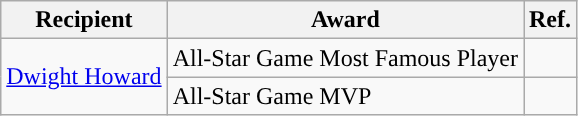<table class="wikitable">
<tr>
<th>Recipient</th>
<th>Award</th>
<th>Ref.</th>
</tr>
<tr>
<td rowspan=2><a href='#'>Dwight Howard</a></td>
<td>All-Star Game Most Famous Player</td>
<td></td>
</tr>
<tr>
<td>All-Star Game MVP</td>
<td></td>
</tr>
</table>
